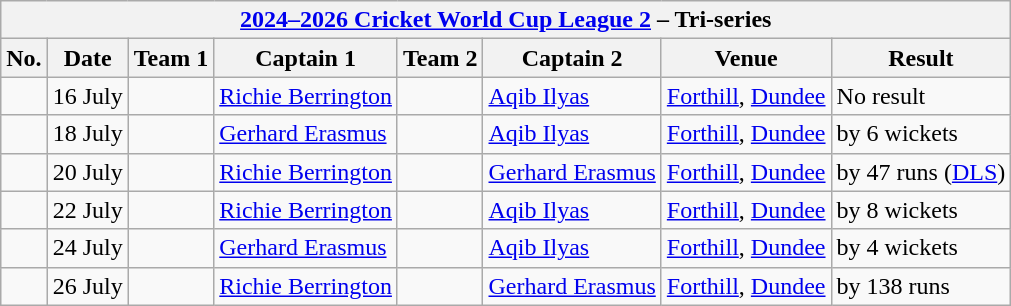<table class="wikitable">
<tr>
<th colspan="9"><a href='#'>2024–2026 Cricket World Cup League 2</a> – Tri-series</th>
</tr>
<tr>
<th>No.</th>
<th>Date</th>
<th>Team 1</th>
<th>Captain 1</th>
<th>Team 2</th>
<th>Captain 2</th>
<th>Venue</th>
<th>Result</th>
</tr>
<tr>
<td></td>
<td>16 July</td>
<td></td>
<td><a href='#'>Richie Berrington</a></td>
<td></td>
<td><a href='#'>Aqib Ilyas</a></td>
<td><a href='#'>Forthill</a>, <a href='#'>Dundee</a></td>
<td>No result</td>
</tr>
<tr>
<td></td>
<td>18 July</td>
<td></td>
<td><a href='#'>Gerhard Erasmus</a></td>
<td></td>
<td><a href='#'>Aqib Ilyas</a></td>
<td><a href='#'>Forthill</a>, <a href='#'>Dundee</a></td>
<td> by 6 wickets</td>
</tr>
<tr>
<td></td>
<td>20 July</td>
<td></td>
<td><a href='#'>Richie Berrington</a></td>
<td></td>
<td><a href='#'>Gerhard Erasmus</a></td>
<td><a href='#'>Forthill</a>, <a href='#'>Dundee</a></td>
<td> by 47 runs (<a href='#'>DLS</a>)</td>
</tr>
<tr>
<td></td>
<td>22 July</td>
<td></td>
<td><a href='#'>Richie Berrington</a></td>
<td></td>
<td><a href='#'>Aqib Ilyas</a></td>
<td><a href='#'>Forthill</a>, <a href='#'>Dundee</a></td>
<td> by 8 wickets</td>
</tr>
<tr>
<td></td>
<td>24 July</td>
<td></td>
<td><a href='#'>Gerhard Erasmus</a></td>
<td></td>
<td><a href='#'>Aqib Ilyas</a></td>
<td><a href='#'>Forthill</a>, <a href='#'>Dundee</a></td>
<td> by 4 wickets</td>
</tr>
<tr>
<td></td>
<td>26 July</td>
<td></td>
<td><a href='#'>Richie Berrington</a></td>
<td></td>
<td><a href='#'>Gerhard Erasmus</a></td>
<td><a href='#'>Forthill</a>, <a href='#'>Dundee</a></td>
<td> by 138 runs</td>
</tr>
</table>
